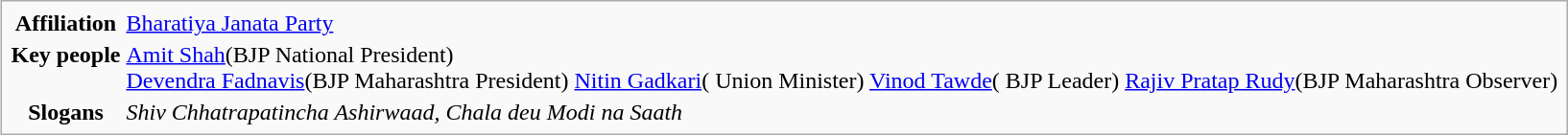<table class="infobox vcard" style="">
<tr>
<th>Affiliation</th>
<td><a href='#'>Bharatiya Janata Party</a></td>
</tr>
<tr>
<th>Key people</th>
<td><a href='#'>Amit Shah</a>(BJP National President)<br><a href='#'>Devendra Fadnavis</a>(BJP Maharashtra President)
<a href='#'>Nitin Gadkari</a>( Union Minister)
<a href='#'>Vinod Tawde</a>( BJP Leader)
<a href='#'>Rajiv Pratap Rudy</a>(BJP Maharashtra Observer)</td>
</tr>
<tr>
<th>Slogans</th>
<td><em>Shiv Chhatrapatincha Ashirwaad, Chala deu Modi na Saath</em></td>
</tr>
</table>
